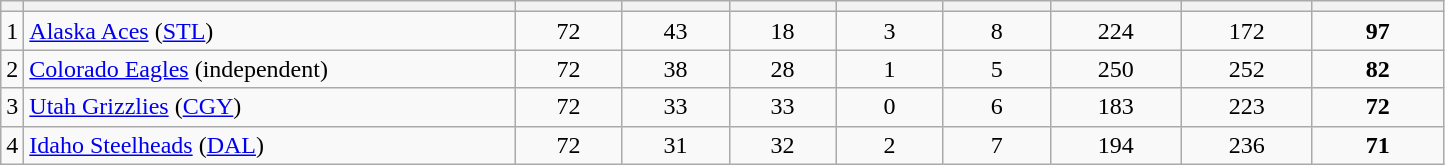<table border="0" cellspacing="0" cellpadding="0">
<tr>
<td colspan="2"><br><table class="wikitable sortable">
<tr>
<th style="width 5em;"></th>
<th style="width:20em;" class="unsortable"></th>
<th style="width:4em;" class="unsortable"></th>
<th style="width:4em;"></th>
<th style="width:4em;"></th>
<th style="width:4em;"></th>
<th style="width:4em;"></th>
<th style="width:5em;"></th>
<th style="width:5em;"></th>
<th style="width:5em;"></th>
</tr>
<tr style="text-align: center;">
<td>1</td>
<td align=left><a href='#'>Alaska Aces</a> (<a href='#'>STL</a>)</td>
<td>72</td>
<td>43</td>
<td>18</td>
<td>3</td>
<td>8</td>
<td>224</td>
<td>172</td>
<td><strong>97</strong></td>
</tr>
<tr style="text-align: center;">
<td>2</td>
<td align=left><a href='#'>Colorado Eagles</a> (independent)</td>
<td>72</td>
<td>38</td>
<td>28</td>
<td>1</td>
<td>5</td>
<td>250</td>
<td>252</td>
<td><strong>82</strong></td>
</tr>
<tr style="text-align: center;">
<td>3</td>
<td align=left><a href='#'>Utah Grizzlies</a> (<a href='#'>CGY</a>)</td>
<td>72</td>
<td>33</td>
<td>33</td>
<td>0</td>
<td>6</td>
<td>183</td>
<td>223</td>
<td><strong>72</strong></td>
</tr>
<tr style="text-align: center;">
<td>4</td>
<td align=left><a href='#'>Idaho Steelheads</a> (<a href='#'>DAL</a>)</td>
<td>72</td>
<td>31</td>
<td>32</td>
<td>2</td>
<td>7</td>
<td>194</td>
<td>236</td>
<td><strong>71</strong></td>
</tr>
</table>
</td>
</tr>
</table>
